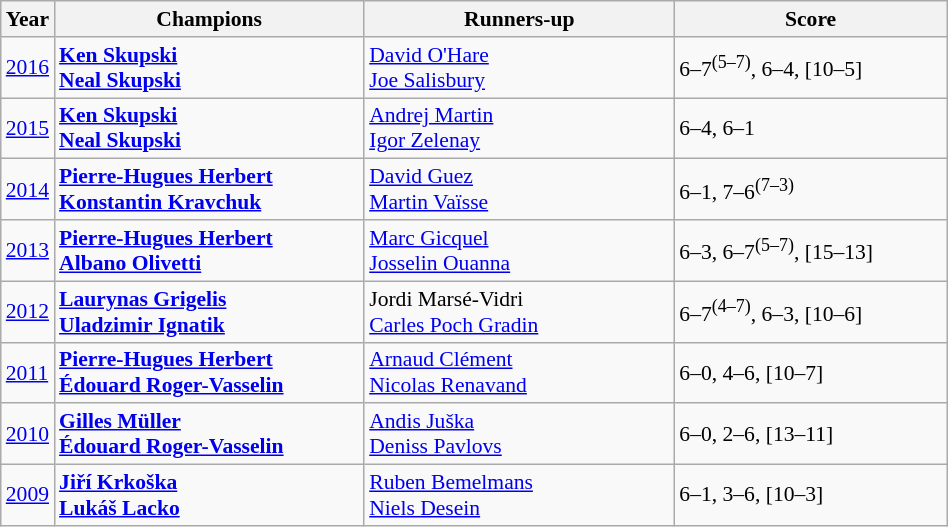<table class="wikitable" style="font-size:90%">
<tr>
<th>Year</th>
<th width="200">Champions</th>
<th width="200">Runners-up</th>
<th width="175">Score</th>
</tr>
<tr>
<td><a href='#'>2016</a></td>
<td> <strong><a href='#'>Ken Skupski</a></strong> <br>  <strong><a href='#'>Neal Skupski</a></strong></td>
<td> <a href='#'>David O'Hare</a> <br>  <a href='#'>Joe Salisbury</a></td>
<td>6–7<sup>(5–7)</sup>, 6–4, [10–5]</td>
</tr>
<tr>
<td><a href='#'>2015</a></td>
<td> <strong><a href='#'>Ken Skupski</a></strong> <br>  <strong><a href='#'>Neal Skupski</a></strong></td>
<td> <a href='#'>Andrej Martin</a> <br>  <a href='#'>Igor Zelenay</a></td>
<td>6–4, 6–1</td>
</tr>
<tr>
<td><a href='#'>2014</a></td>
<td> <strong><a href='#'>Pierre-Hugues Herbert</a></strong> <br>  <strong><a href='#'>Konstantin Kravchuk</a></strong></td>
<td> <a href='#'>David Guez</a> <br>  <a href='#'>Martin Vaïsse</a></td>
<td>6–1, 7–6<sup>(7–3)</sup></td>
</tr>
<tr>
<td><a href='#'>2013</a></td>
<td> <strong><a href='#'>Pierre-Hugues Herbert</a></strong><br> <strong><a href='#'>Albano Olivetti</a></strong></td>
<td> <a href='#'>Marc Gicquel</a><br> <a href='#'>Josselin Ouanna</a></td>
<td>6–3, 6–7<sup>(5–7)</sup>, [15–13]</td>
</tr>
<tr>
<td><a href='#'>2012</a></td>
<td> <strong><a href='#'>Laurynas Grigelis</a></strong><br> <strong><a href='#'>Uladzimir Ignatik</a></strong></td>
<td> Jordi Marsé-Vidri<br> <a href='#'>Carles Poch Gradin</a></td>
<td>6–7<sup>(4–7)</sup>, 6–3, [10–6]</td>
</tr>
<tr>
<td><a href='#'>2011</a></td>
<td> <strong><a href='#'>Pierre-Hugues Herbert</a></strong><br> <strong><a href='#'>Édouard Roger-Vasselin</a></strong></td>
<td> <a href='#'>Arnaud Clément</a><br> <a href='#'>Nicolas Renavand</a></td>
<td>6–0, 4–6, [10–7]</td>
</tr>
<tr>
<td><a href='#'>2010</a></td>
<td> <strong><a href='#'>Gilles Müller</a></strong><br> <strong><a href='#'>Édouard Roger-Vasselin</a></strong></td>
<td> <a href='#'>Andis Juška</a><br> <a href='#'>Deniss Pavlovs</a></td>
<td>6–0, 2–6, [13–11]</td>
</tr>
<tr>
<td><a href='#'>2009</a></td>
<td> <strong><a href='#'>Jiří Krkoška</a></strong><br> <strong><a href='#'>Lukáš Lacko</a></strong></td>
<td> <a href='#'>Ruben Bemelmans</a><br> <a href='#'>Niels Desein</a></td>
<td>6–1, 3–6, [10–3]</td>
</tr>
</table>
